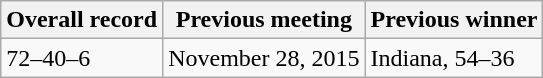<table class="wikitable">
<tr>
<th>Overall record</th>
<th>Previous meeting</th>
<th>Previous winner</th>
</tr>
<tr>
<td>72–40–6</td>
<td>November 28, 2015</td>
<td>Indiana, 54–36</td>
</tr>
</table>
